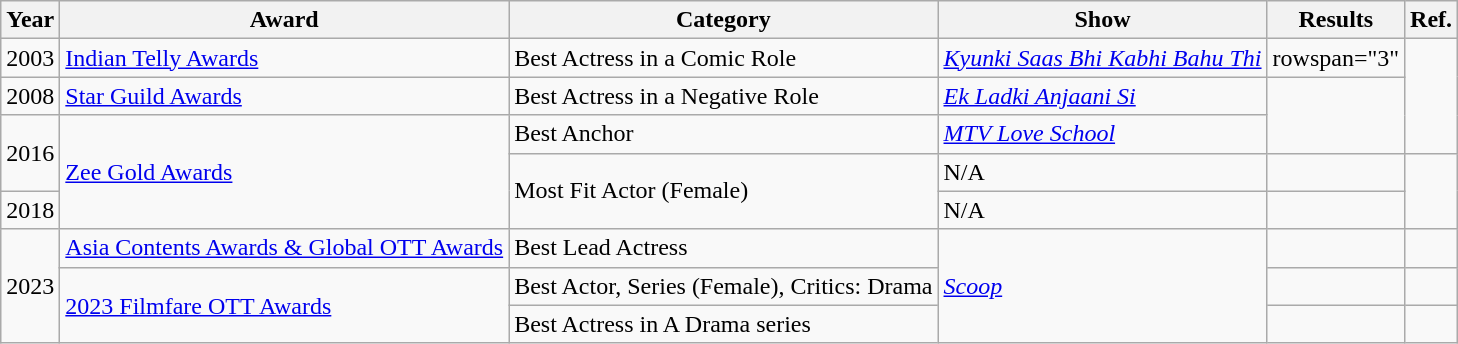<table class="wikitable">
<tr>
<th>Year</th>
<th>Award</th>
<th>Category</th>
<th>Show</th>
<th>Results</th>
<th>Ref.</th>
</tr>
<tr>
<td rowspan="1">2003</td>
<td><a href='#'>Indian Telly Awards</a></td>
<td>Best Actress in a Comic Role</td>
<td rowspan="1"><em><a href='#'>Kyunki Saas Bhi Kabhi Bahu Thi</a></em></td>
<td>rowspan="3" </td>
<td rowspan="3"></td>
</tr>
<tr>
<td>2008</td>
<td><a href='#'>Star Guild Awards</a></td>
<td>Best Actress in a Negative Role</td>
<td><em><a href='#'>Ek Ladki Anjaani Si</a></em></td>
</tr>
<tr>
<td rowspan="2">2016</td>
<td rowspan="3"><a href='#'>Zee Gold Awards</a></td>
<td>Best Anchor</td>
<td><em><a href='#'>MTV Love School</a></em></td>
</tr>
<tr>
<td rowspan="2">Most Fit Actor (Female)</td>
<td>N/A</td>
<td></td>
<td style="text-align:center;" rowspan="2"></td>
</tr>
<tr>
<td>2018</td>
<td>N/A</td>
<td></td>
</tr>
<tr>
<td rowspan="3">2023</td>
<td><a href='#'>Asia Contents Awards & Global OTT Awards</a></td>
<td>Best Lead Actress</td>
<td rowspan="3"><em><a href='#'>Scoop</a></em></td>
<td></td>
<td style="text-align:center;"></td>
</tr>
<tr>
<td rowspan="2"><a href='#'>2023 Filmfare OTT Awards</a></td>
<td>Best Actor, Series (Female), Critics: Drama</td>
<td></td>
<td style="text-align:center;"></td>
</tr>
<tr>
<td>Best Actress in A Drama series</td>
<td></td>
</tr>
</table>
